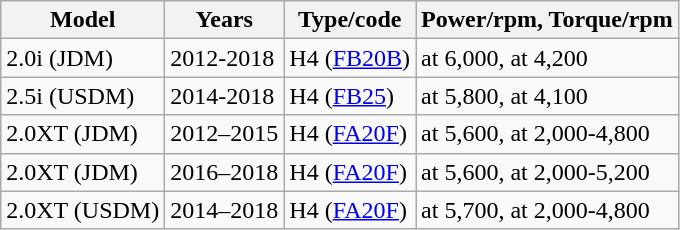<table class="wikitable sortable collapsible">
<tr>
<th>Model</th>
<th>Years</th>
<th>Type/code</th>
<th>Power/rpm, Torque/rpm</th>
</tr>
<tr>
<td>2.0i (JDM)</td>
<td>2012-2018</td>
<td> H4 (<a href='#'>FB20B</a>)</td>
<td> at 6,000,  at 4,200</td>
</tr>
<tr>
<td>2.5i (USDM)</td>
<td>2014-2018</td>
<td> H4 (<a href='#'>FB25</a>)</td>
<td> at 5,800,  at 4,100</td>
</tr>
<tr>
<td>2.0XT (JDM)</td>
<td>2012–2015</td>
<td> H4 (<a href='#'>FA20F</a>)</td>
<td> at 5,600,  at 2,000-4,800</td>
</tr>
<tr>
<td>2.0XT (JDM)</td>
<td>2016–2018</td>
<td> H4 (<a href='#'>FA20F</a>)</td>
<td> at 5,600,  at 2,000-5,200</td>
</tr>
<tr>
<td>2.0XT (USDM)</td>
<td>2014–2018</td>
<td> H4 (<a href='#'>FA20F</a>)</td>
<td> at 5,700,  at 2,000-4,800</td>
</tr>
</table>
